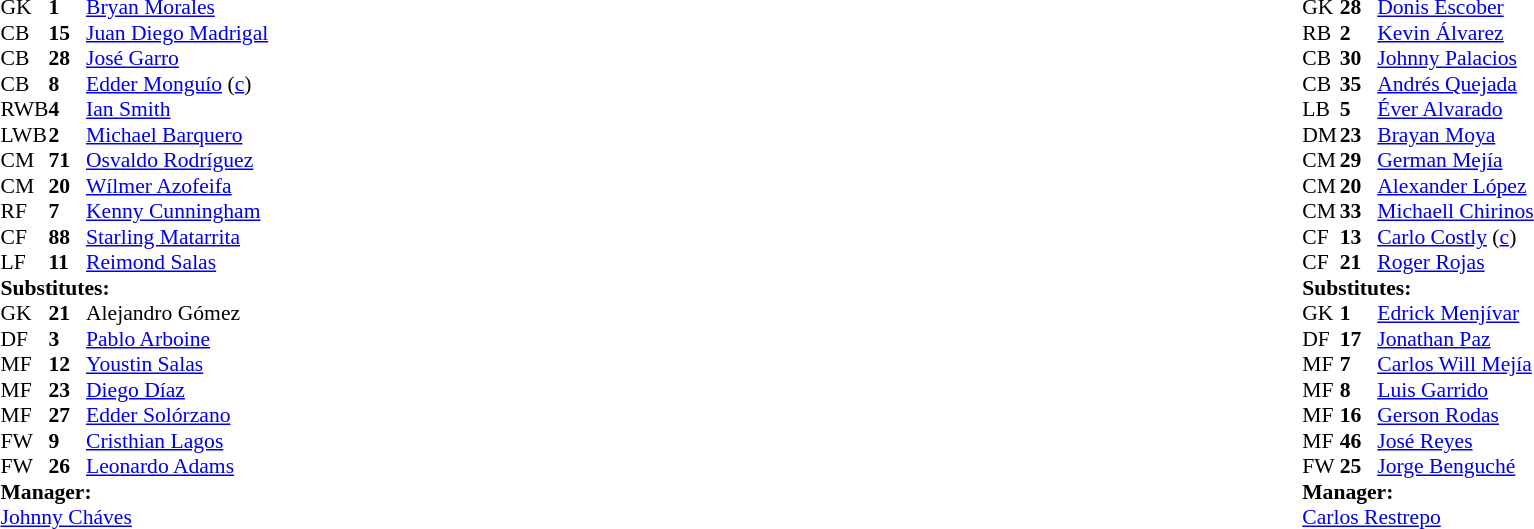<table width="100%">
<tr>
<td valign="top" width="40%"><br><table style="font-size:90%" cellspacing="0" cellpadding="0">
<tr>
<th width=25></th>
<th width=25></th>
</tr>
<tr>
<td>GK</td>
<td><strong>1</strong></td>
<td> <a href='#'>Bryan Morales</a></td>
<td></td>
</tr>
<tr>
<td>CB</td>
<td><strong>15</strong></td>
<td> <a href='#'>Juan Diego Madrigal</a></td>
</tr>
<tr>
<td>CB</td>
<td><strong>28</strong></td>
<td> <a href='#'>José Garro</a></td>
</tr>
<tr>
<td>CB</td>
<td><strong>8</strong></td>
<td> <a href='#'>Edder Monguío</a> (<a href='#'>c</a>)</td>
</tr>
<tr>
<td>RWB</td>
<td><strong>4</strong></td>
<td> <a href='#'>Ian Smith</a></td>
</tr>
<tr>
<td>LWB</td>
<td><strong>2</strong></td>
<td> <a href='#'>Michael Barquero</a></td>
</tr>
<tr>
<td>CM</td>
<td><strong>71</strong></td>
<td> <a href='#'>Osvaldo Rodríguez</a></td>
<td></td>
<td></td>
</tr>
<tr>
<td>CM</td>
<td><strong>20</strong></td>
<td> <a href='#'>Wílmer Azofeifa</a></td>
<td></td>
</tr>
<tr>
<td>RF</td>
<td><strong>7</strong></td>
<td> <a href='#'>Kenny Cunningham</a></td>
<td></td>
<td></td>
</tr>
<tr>
<td>CF</td>
<td><strong>88</strong></td>
<td> <a href='#'>Starling Matarrita</a></td>
<td></td>
<td></td>
</tr>
<tr>
<td>LF</td>
<td><strong>11</strong></td>
<td> <a href='#'>Reimond Salas</a></td>
</tr>
<tr>
<td colspan=3><strong>Substitutes:</strong></td>
</tr>
<tr>
<td>GK</td>
<td><strong>21</strong></td>
<td> Alejandro Gómez</td>
</tr>
<tr>
<td>DF</td>
<td><strong>3</strong></td>
<td> <a href='#'>Pablo Arboine</a></td>
</tr>
<tr>
<td>MF</td>
<td><strong>12</strong></td>
<td> <a href='#'>Youstin Salas</a></td>
<td></td>
<td></td>
</tr>
<tr>
<td>MF</td>
<td><strong>23</strong></td>
<td> <a href='#'>Diego Díaz</a></td>
</tr>
<tr>
<td>MF</td>
<td><strong>27</strong></td>
<td> <a href='#'>Edder Solórzano</a></td>
<td></td>
<td></td>
</tr>
<tr>
<td>FW</td>
<td><strong>9</strong></td>
<td> <a href='#'>Cristhian Lagos</a></td>
<td></td>
<td></td>
</tr>
<tr>
<td>FW</td>
<td><strong>26</strong></td>
<td> <a href='#'>Leonardo Adams</a></td>
</tr>
<tr>
<td colspan=3><strong>Manager:</strong></td>
</tr>
<tr>
<td colspan=3> <a href='#'>Johnny Cháves</a></td>
</tr>
</table>
</td>
<td valign="top"></td>
<td valign="top" width="50%"><br><table style="font-size:90%; margin:auto" cellspacing="0" cellpadding="0">
<tr>
<th width=25></th>
<th width=25></th>
</tr>
<tr>
<td>GK</td>
<td><strong>28</strong></td>
<td> <a href='#'>Donis Escober</a></td>
</tr>
<tr>
<td>RB</td>
<td><strong>2</strong></td>
<td> <a href='#'>Kevin Álvarez</a></td>
</tr>
<tr>
<td>CB</td>
<td><strong>30</strong></td>
<td> <a href='#'>Johnny Palacios</a></td>
</tr>
<tr>
<td>CB</td>
<td><strong>35</strong></td>
<td> <a href='#'>Andrés Quejada</a></td>
<td></td>
<td></td>
</tr>
<tr>
<td>LB</td>
<td><strong>5</strong></td>
<td> <a href='#'>Éver Alvarado</a></td>
</tr>
<tr>
<td>DM</td>
<td><strong>23</strong></td>
<td> <a href='#'>Brayan Moya</a></td>
</tr>
<tr>
<td>CM</td>
<td><strong>29</strong></td>
<td> <a href='#'>German Mejía</a></td>
<td></td>
</tr>
<tr>
<td>CM</td>
<td><strong>20</strong></td>
<td> <a href='#'>Alexander López</a></td>
</tr>
<tr>
<td>CM</td>
<td><strong>33</strong></td>
<td> <a href='#'>Michaell Chirinos</a></td>
<td></td>
<td></td>
</tr>
<tr>
<td>CF</td>
<td><strong>13</strong></td>
<td> <a href='#'>Carlo Costly</a> (<a href='#'>c</a>)</td>
</tr>
<tr>
<td>CF</td>
<td><strong>21</strong></td>
<td> <a href='#'>Roger Rojas</a></td>
<td></td>
<td></td>
</tr>
<tr>
<td colspan=3><strong>Substitutes:</strong></td>
</tr>
<tr>
<td>GK</td>
<td><strong>1</strong></td>
<td> <a href='#'>Edrick Menjívar</a></td>
</tr>
<tr>
<td>DF</td>
<td><strong>17</strong></td>
<td> <a href='#'>Jonathan Paz</a></td>
<td></td>
<td></td>
</tr>
<tr>
<td>MF</td>
<td><strong>7</strong></td>
<td> <a href='#'>Carlos Will Mejía</a></td>
<td></td>
<td></td>
</tr>
<tr>
<td>MF</td>
<td><strong>8</strong></td>
<td> <a href='#'>Luis Garrido</a></td>
<td></td>
<td></td>
</tr>
<tr>
<td>MF</td>
<td><strong>16</strong></td>
<td> <a href='#'>Gerson Rodas</a></td>
</tr>
<tr>
<td>MF</td>
<td><strong>46</strong></td>
<td> <a href='#'>José Reyes</a></td>
</tr>
<tr>
<td>FW</td>
<td><strong>25</strong></td>
<td> <a href='#'>Jorge Benguché</a></td>
</tr>
<tr>
<td colspan=3><strong>Manager:</strong></td>
</tr>
<tr>
<td colspan=3> <a href='#'>Carlos Restrepo</a></td>
</tr>
</table>
</td>
</tr>
</table>
